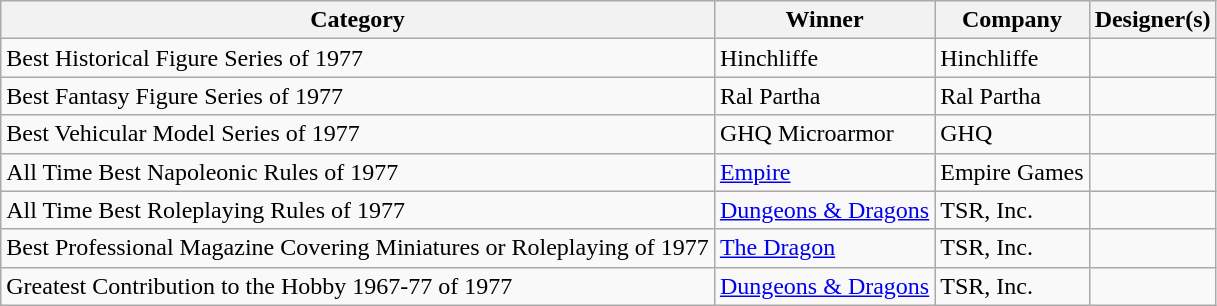<table class="wikitable">
<tr>
<th>Category</th>
<th>Winner</th>
<th>Company</th>
<th>Designer(s)</th>
</tr>
<tr>
<td>Best Historical Figure Series of 1977</td>
<td>Hinchliffe</td>
<td>Hinchliffe</td>
<td></td>
</tr>
<tr>
<td>Best Fantasy Figure Series of 1977</td>
<td>Ral Partha</td>
<td>Ral Partha</td>
<td></td>
</tr>
<tr>
<td>Best Vehicular Model Series of 1977</td>
<td>GHQ Microarmor</td>
<td>GHQ</td>
<td></td>
</tr>
<tr>
<td>All Time Best Napoleonic Rules of 1977</td>
<td><a href='#'>Empire</a></td>
<td>Empire Games</td>
<td></td>
</tr>
<tr>
<td>All Time Best Roleplaying Rules of 1977</td>
<td><a href='#'>Dungeons & Dragons</a></td>
<td>TSR, Inc.</td>
<td></td>
</tr>
<tr>
<td>Best Professional Magazine Covering Miniatures or Roleplaying of 1977</td>
<td><a href='#'>The Dragon</a></td>
<td>TSR, Inc.</td>
<td></td>
</tr>
<tr>
<td>Greatest Contribution to the Hobby 1967-77 of 1977</td>
<td><a href='#'>Dungeons & Dragons</a></td>
<td>TSR, Inc.</td>
<td></td>
</tr>
</table>
